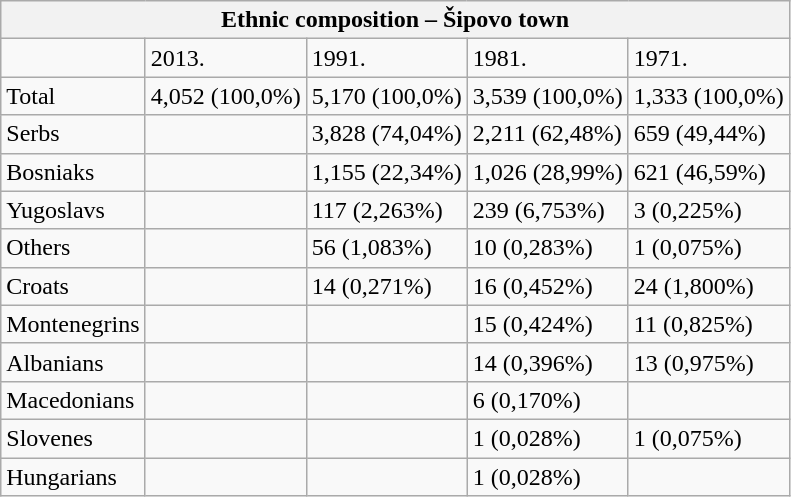<table class="wikitable">
<tr>
<th colspan="8">Ethnic composition – Šipovo town</th>
</tr>
<tr>
<td></td>
<td>2013.</td>
<td>1991.</td>
<td>1981.</td>
<td>1971.</td>
</tr>
<tr>
<td>Total</td>
<td>4,052 (100,0%)</td>
<td>5,170 (100,0%)</td>
<td>3,539 (100,0%)</td>
<td>1,333 (100,0%)</td>
</tr>
<tr>
<td>Serbs</td>
<td></td>
<td>3,828 (74,04%)</td>
<td>2,211 (62,48%)</td>
<td>659 (49,44%)</td>
</tr>
<tr>
<td>Bosniaks</td>
<td></td>
<td>1,155 (22,34%)</td>
<td>1,026 (28,99%)</td>
<td>621 (46,59%)</td>
</tr>
<tr>
<td>Yugoslavs</td>
<td></td>
<td>117 (2,263%)</td>
<td>239 (6,753%)</td>
<td>3 (0,225%)</td>
</tr>
<tr>
<td>Others</td>
<td></td>
<td>56 (1,083%)</td>
<td>10 (0,283%)</td>
<td>1 (0,075%)</td>
</tr>
<tr>
<td>Croats</td>
<td></td>
<td>14 (0,271%)</td>
<td>16 (0,452%)</td>
<td>24 (1,800%)</td>
</tr>
<tr>
<td>Montenegrins</td>
<td></td>
<td></td>
<td>15 (0,424%)</td>
<td>11 (0,825%)</td>
</tr>
<tr>
<td>Albanians</td>
<td></td>
<td></td>
<td>14 (0,396%)</td>
<td>13 (0,975%)</td>
</tr>
<tr>
<td>Macedonians</td>
<td></td>
<td></td>
<td>6 (0,170%)</td>
<td></td>
</tr>
<tr>
<td>Slovenes</td>
<td></td>
<td></td>
<td>1 (0,028%)</td>
<td>1 (0,075%)</td>
</tr>
<tr>
<td>Hungarians</td>
<td></td>
<td></td>
<td>1 (0,028%)</td>
<td></td>
</tr>
</table>
